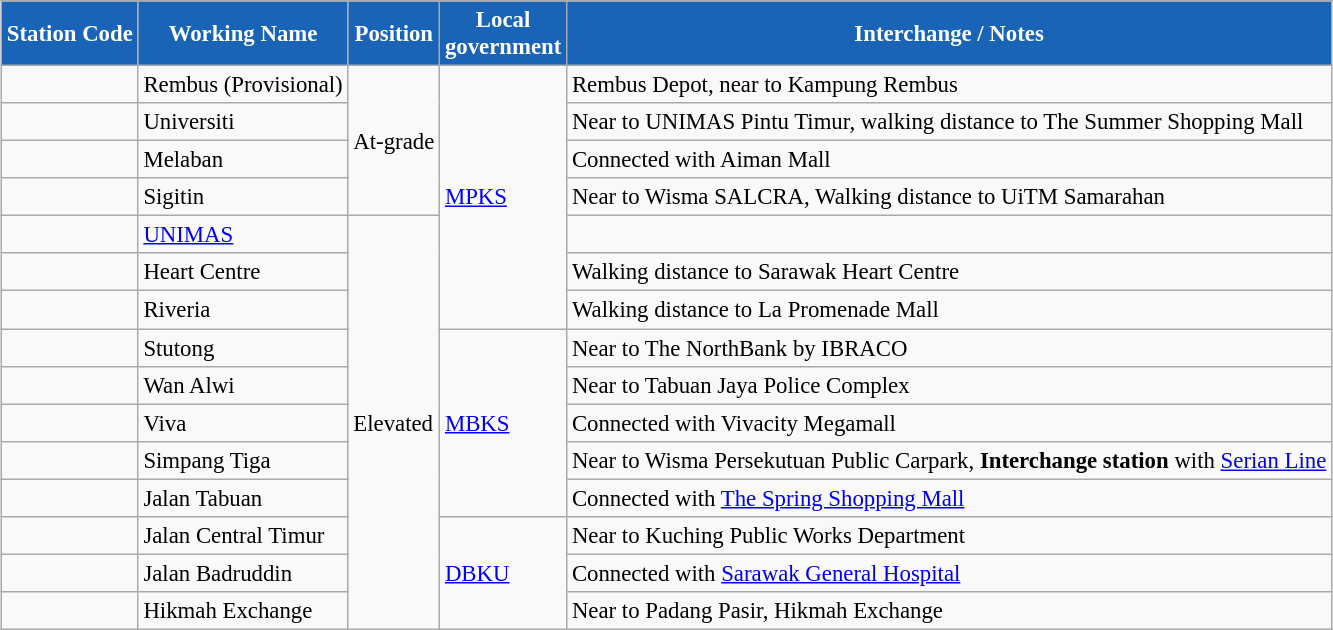<table class="wikitable sortable" style="margin-left:1em; margin-bottom:1em; color:black; font-size:95%;">
<tr style="background:#1964b7; text-align:center; color:white;">
<td><strong>Station Code</strong></td>
<td><strong>Working Name</strong></td>
<td><strong>Position</strong></td>
<td><strong>Local<br>government</strong></td>
<td><strong>Interchange / Notes</strong></td>
</tr>
<tr>
<td></td>
<td>Rembus (Provisional)</td>
<td rowspan="4">At-grade</td>
<td rowspan="7"><a href='#'>MPKS</a></td>
<td>Rembus Depot, near to Kampung Rembus</td>
</tr>
<tr>
<td></td>
<td>Universiti</td>
<td>Near to UNIMAS Pintu Timur, walking distance to The Summer Shopping Mall</td>
</tr>
<tr>
<td></td>
<td>Melaban</td>
<td>Connected with Aiman Mall</td>
</tr>
<tr>
<td></td>
<td>Sigitin</td>
<td>Near to Wisma SALCRA, Walking distance to UiTM Samarahan</td>
</tr>
<tr>
<td></td>
<td><a href='#'>UNIMAS</a></td>
<td rowspan="11">Elevated</td>
<td></td>
</tr>
<tr>
<td></td>
<td>Heart Centre</td>
<td>Walking distance to Sarawak Heart Centre</td>
</tr>
<tr>
<td></td>
<td>Riveria</td>
<td>Walking distance to La Promenade Mall</td>
</tr>
<tr>
<td></td>
<td>Stutong</td>
<td rowspan="5"><a href='#'>MBKS</a></td>
<td>Near to The NorthBank by IBRACO</td>
</tr>
<tr>
<td></td>
<td>Wan Alwi</td>
<td>Near to Tabuan Jaya Police Complex</td>
</tr>
<tr>
<td></td>
<td>Viva</td>
<td>Connected with Vivacity Megamall</td>
</tr>
<tr>
<td></td>
<td>Simpang Tiga</td>
<td>Near to Wisma Persekutuan Public Carpark, <strong>Interchange station</strong> with <em></em> <a href='#'>Serian Line</a></td>
</tr>
<tr>
<td></td>
<td>Jalan Tabuan</td>
<td>Connected with <a href='#'>The Spring Shopping Mall</a></td>
</tr>
<tr>
<td></td>
<td>Jalan Central Timur</td>
<td rowspan="3"><a href='#'>DBKU</a></td>
<td>Near to Kuching Public Works Department</td>
</tr>
<tr>
<td></td>
<td>Jalan Badruddin</td>
<td>Connected with <a href='#'>Sarawak General Hospital</a></td>
</tr>
<tr>
<td></td>
<td>Hikmah Exchange</td>
<td>Near to Padang Pasir, Hikmah Exchange</td>
</tr>
</table>
